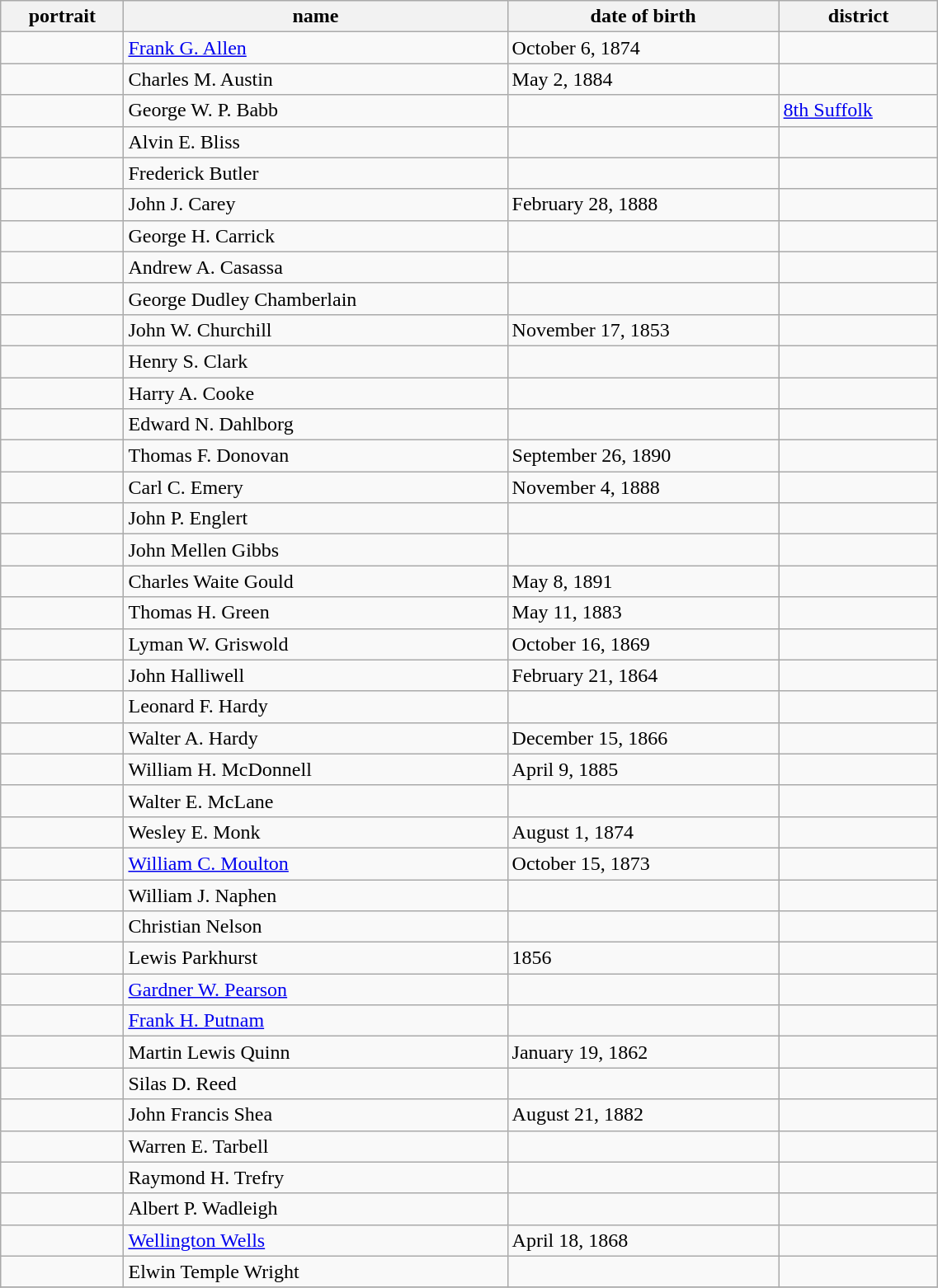<table class='wikitable sortable' style="width:60%">
<tr>
<th>portrait</th>
<th>name </th>
<th data-sort-type=date>date of birth </th>
<th>district </th>
</tr>
<tr>
<td></td>
<td><a href='#'>Frank G. Allen</a></td>
<td>October 6, 1874</td>
<td></td>
</tr>
<tr>
<td></td>
<td>Charles M. Austin</td>
<td>May 2, 1884</td>
<td></td>
</tr>
<tr>
<td></td>
<td>George W. P. Babb</td>
<td></td>
<td><a href='#'>8th Suffolk</a></td>
</tr>
<tr>
<td></td>
<td>Alvin E. Bliss</td>
<td></td>
<td></td>
</tr>
<tr>
<td></td>
<td>Frederick Butler</td>
<td></td>
<td></td>
</tr>
<tr>
<td></td>
<td>John J. Carey</td>
<td>February 28, 1888</td>
<td></td>
</tr>
<tr>
<td></td>
<td>George H. Carrick</td>
<td></td>
<td></td>
</tr>
<tr>
<td></td>
<td>Andrew A. Casassa</td>
<td></td>
<td></td>
</tr>
<tr>
<td></td>
<td>George Dudley Chamberlain</td>
<td></td>
<td></td>
</tr>
<tr>
<td></td>
<td>John W. Churchill</td>
<td>November 17, 1853</td>
<td></td>
</tr>
<tr>
<td></td>
<td>Henry S. Clark</td>
<td></td>
<td></td>
</tr>
<tr>
<td></td>
<td>Harry A. Cooke</td>
<td></td>
<td></td>
</tr>
<tr>
<td></td>
<td>Edward N. Dahlborg</td>
<td></td>
<td></td>
</tr>
<tr>
<td></td>
<td>Thomas F. Donovan</td>
<td>September 26, 1890</td>
<td></td>
</tr>
<tr>
<td></td>
<td>Carl C. Emery</td>
<td>November 4, 1888</td>
<td></td>
</tr>
<tr>
<td></td>
<td>John P. Englert</td>
<td></td>
<td></td>
</tr>
<tr>
<td></td>
<td>John Mellen Gibbs</td>
<td></td>
<td></td>
</tr>
<tr>
<td></td>
<td>Charles Waite Gould</td>
<td>May 8, 1891</td>
<td></td>
</tr>
<tr>
<td></td>
<td>Thomas H. Green</td>
<td>May 11, 1883</td>
<td></td>
</tr>
<tr>
<td></td>
<td>Lyman W. Griswold</td>
<td>October 16, 1869</td>
<td></td>
</tr>
<tr>
<td></td>
<td>John Halliwell</td>
<td>February 21, 1864</td>
<td></td>
</tr>
<tr>
<td></td>
<td>Leonard F. Hardy</td>
<td></td>
<td></td>
</tr>
<tr>
<td></td>
<td>Walter A. Hardy</td>
<td>December 15, 1866</td>
<td></td>
</tr>
<tr>
<td></td>
<td>William H. McDonnell</td>
<td>April 9, 1885</td>
<td></td>
</tr>
<tr>
<td></td>
<td>Walter E. McLane</td>
<td></td>
<td></td>
</tr>
<tr>
<td></td>
<td>Wesley E. Monk</td>
<td>August 1, 1874</td>
<td></td>
</tr>
<tr>
<td></td>
<td><a href='#'>William C. Moulton</a></td>
<td>October 15, 1873</td>
<td></td>
</tr>
<tr>
<td></td>
<td>William J. Naphen</td>
<td></td>
<td></td>
</tr>
<tr>
<td></td>
<td>Christian Nelson</td>
<td></td>
<td></td>
</tr>
<tr>
<td></td>
<td>Lewis Parkhurst</td>
<td>1856</td>
<td></td>
</tr>
<tr>
<td></td>
<td><a href='#'>Gardner W. Pearson</a></td>
<td></td>
<td></td>
</tr>
<tr>
<td></td>
<td><a href='#'>Frank H. Putnam</a></td>
<td></td>
<td></td>
</tr>
<tr>
<td></td>
<td>Martin Lewis Quinn</td>
<td>January 19, 1862</td>
<td></td>
</tr>
<tr>
<td></td>
<td>Silas D. Reed</td>
<td></td>
<td></td>
</tr>
<tr>
<td></td>
<td>John Francis Shea</td>
<td>August 21, 1882</td>
<td></td>
</tr>
<tr>
<td></td>
<td>Warren E. Tarbell</td>
<td></td>
<td></td>
</tr>
<tr>
<td></td>
<td>Raymond H. Trefry</td>
<td></td>
<td></td>
</tr>
<tr>
<td></td>
<td>Albert P. Wadleigh</td>
<td></td>
<td></td>
</tr>
<tr>
<td></td>
<td><a href='#'>Wellington Wells</a></td>
<td>April 18, 1868</td>
<td></td>
</tr>
<tr>
<td></td>
<td>Elwin Temple Wright</td>
<td></td>
<td></td>
</tr>
<tr>
</tr>
</table>
